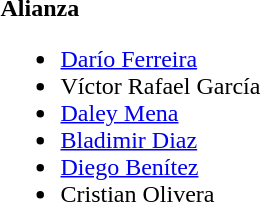<table>
<tr>
<td><strong>Alianza</strong><br><ul><li> <a href='#'>Darío Ferreira</a> </li><li> Víctor Rafael García</li><li> <a href='#'>Daley Mena</a> </li><li> <a href='#'>Bladimir Diaz</a></li><li> <a href='#'>Diego Benítez</a></li><li> Cristian Olivera</li></ul></td>
</tr>
</table>
